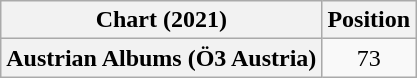<table class="wikitable plainrowheaders" style="text-align:center">
<tr>
<th scope="col">Chart (2021)</th>
<th scope="col">Position</th>
</tr>
<tr>
<th scope="row">Austrian Albums (Ö3 Austria)</th>
<td>73</td>
</tr>
</table>
